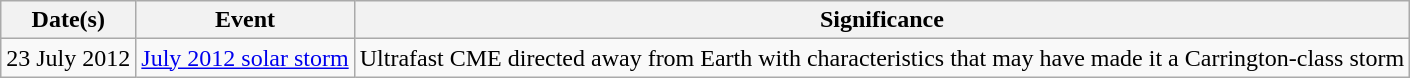<table class="wikitable">
<tr>
<th>Date(s)</th>
<th>Event</th>
<th>Significance</th>
</tr>
<tr>
<td>23 July 2012</td>
<td><a href='#'>July 2012 solar storm</a></td>
<td>Ultrafast CME directed away from Earth with characteristics that may have made it a Carrington-class storm</td>
</tr>
</table>
